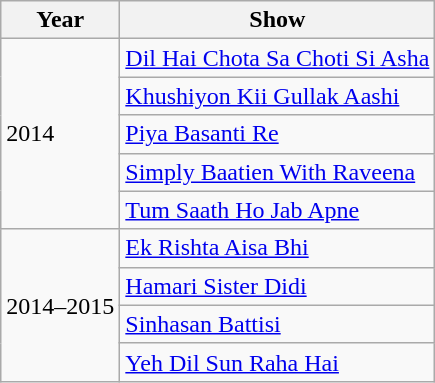<table class="wikitable">
<tr>
<th>Year</th>
<th>Show</th>
</tr>
<tr>
<td rowspan="5">2014</td>
<td><a href='#'>Dil Hai Chota Sa Choti Si Asha</a></td>
</tr>
<tr>
<td><a href='#'>Khushiyon Kii Gullak Aashi</a></td>
</tr>
<tr>
<td><a href='#'>Piya Basanti Re</a></td>
</tr>
<tr>
<td><a href='#'>Simply Baatien With Raveena</a></td>
</tr>
<tr>
<td><a href='#'>Tum Saath Ho Jab Apne</a></td>
</tr>
<tr>
<td rowspan="4">2014–2015</td>
<td><a href='#'>Ek Rishta Aisa Bhi</a></td>
</tr>
<tr>
<td><a href='#'>Hamari Sister Didi</a></td>
</tr>
<tr>
<td><a href='#'>Sinhasan Battisi</a></td>
</tr>
<tr>
<td><a href='#'>Yeh Dil Sun Raha Hai</a></td>
</tr>
</table>
